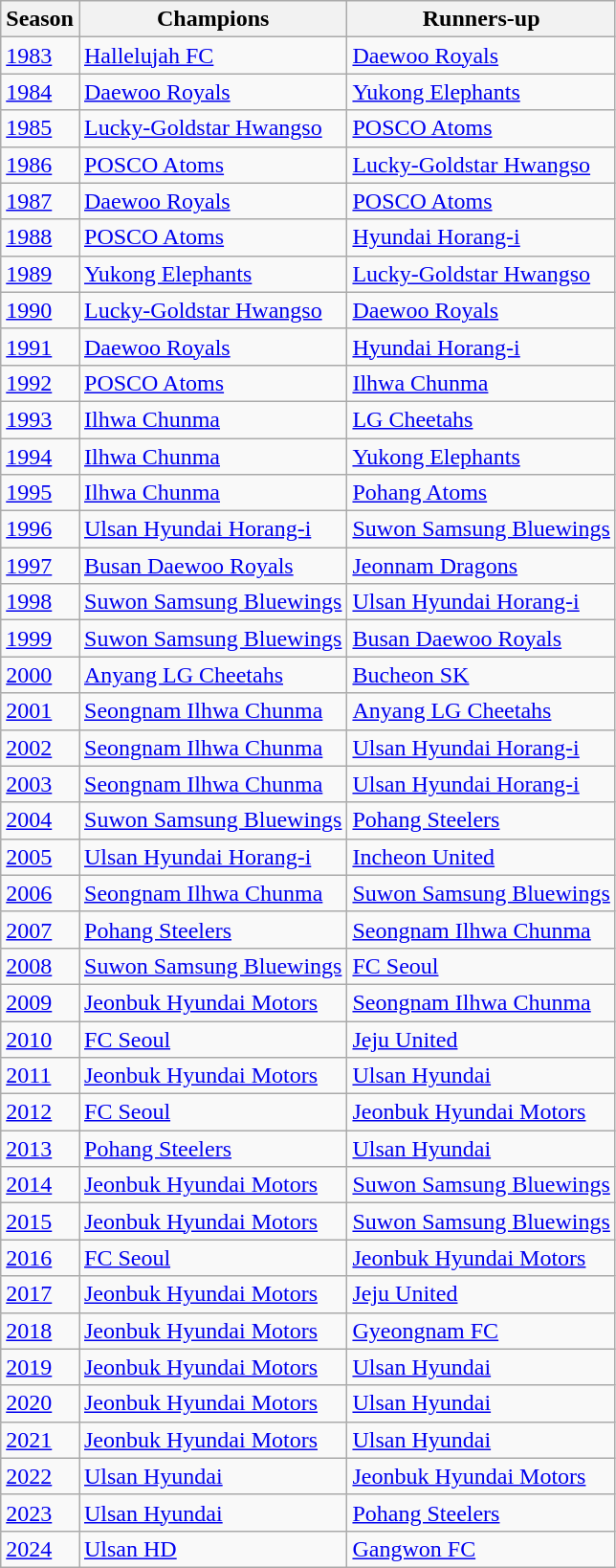<table class="wikitable">
<tr>
<th>Season</th>
<th>Champions</th>
<th>Runners-up</th>
</tr>
<tr>
<td><a href='#'>1983</a></td>
<td><a href='#'>Hallelujah FC</a></td>
<td><a href='#'>Daewoo Royals</a></td>
</tr>
<tr>
<td><a href='#'>1984</a></td>
<td><a href='#'>Daewoo Royals</a></td>
<td><a href='#'>Yukong Elephants</a></td>
</tr>
<tr>
<td><a href='#'>1985</a></td>
<td><a href='#'>Lucky-Goldstar Hwangso</a></td>
<td><a href='#'>POSCO Atoms</a></td>
</tr>
<tr>
<td><a href='#'>1986</a></td>
<td><a href='#'>POSCO Atoms</a></td>
<td><a href='#'>Lucky-Goldstar Hwangso</a></td>
</tr>
<tr>
<td><a href='#'>1987</a></td>
<td><a href='#'>Daewoo Royals</a></td>
<td><a href='#'>POSCO Atoms</a></td>
</tr>
<tr>
<td><a href='#'>1988</a></td>
<td><a href='#'>POSCO Atoms</a></td>
<td><a href='#'>Hyundai Horang-i</a></td>
</tr>
<tr>
<td><a href='#'>1989</a></td>
<td><a href='#'>Yukong Elephants</a></td>
<td><a href='#'>Lucky-Goldstar Hwangso</a></td>
</tr>
<tr>
<td><a href='#'>1990</a></td>
<td><a href='#'>Lucky-Goldstar Hwangso</a></td>
<td><a href='#'>Daewoo Royals</a></td>
</tr>
<tr>
<td><a href='#'>1991</a></td>
<td><a href='#'>Daewoo Royals</a></td>
<td><a href='#'>Hyundai Horang-i</a></td>
</tr>
<tr>
<td><a href='#'>1992</a></td>
<td><a href='#'>POSCO Atoms</a></td>
<td><a href='#'>Ilhwa Chunma</a></td>
</tr>
<tr>
<td><a href='#'>1993</a></td>
<td><a href='#'>Ilhwa Chunma</a></td>
<td><a href='#'>LG Cheetahs</a></td>
</tr>
<tr>
<td><a href='#'>1994</a></td>
<td><a href='#'>Ilhwa Chunma</a></td>
<td><a href='#'>Yukong Elephants</a></td>
</tr>
<tr>
<td><a href='#'>1995</a></td>
<td><a href='#'>Ilhwa Chunma</a></td>
<td><a href='#'>Pohang Atoms</a></td>
</tr>
<tr>
<td><a href='#'>1996</a></td>
<td><a href='#'>Ulsan Hyundai Horang-i</a></td>
<td><a href='#'>Suwon Samsung Bluewings</a></td>
</tr>
<tr>
<td><a href='#'>1997</a></td>
<td><a href='#'>Busan Daewoo Royals</a></td>
<td><a href='#'>Jeonnam Dragons</a></td>
</tr>
<tr>
<td><a href='#'>1998</a></td>
<td><a href='#'>Suwon Samsung Bluewings</a></td>
<td><a href='#'>Ulsan Hyundai Horang-i</a></td>
</tr>
<tr>
<td><a href='#'>1999</a></td>
<td><a href='#'>Suwon Samsung Bluewings</a></td>
<td><a href='#'>Busan Daewoo Royals</a></td>
</tr>
<tr>
<td><a href='#'>2000</a></td>
<td><a href='#'>Anyang LG Cheetahs</a></td>
<td><a href='#'>Bucheon SK</a></td>
</tr>
<tr>
<td><a href='#'>2001</a></td>
<td><a href='#'>Seongnam Ilhwa Chunma</a></td>
<td><a href='#'>Anyang LG Cheetahs</a></td>
</tr>
<tr>
<td><a href='#'>2002</a></td>
<td><a href='#'>Seongnam Ilhwa Chunma</a></td>
<td><a href='#'>Ulsan Hyundai Horang-i</a></td>
</tr>
<tr>
<td><a href='#'>2003</a></td>
<td><a href='#'>Seongnam Ilhwa Chunma</a></td>
<td><a href='#'>Ulsan Hyundai Horang-i</a></td>
</tr>
<tr>
<td><a href='#'>2004</a></td>
<td><a href='#'>Suwon Samsung Bluewings</a></td>
<td><a href='#'>Pohang Steelers</a></td>
</tr>
<tr>
<td><a href='#'>2005</a></td>
<td><a href='#'>Ulsan Hyundai Horang-i</a></td>
<td><a href='#'>Incheon United</a></td>
</tr>
<tr>
<td><a href='#'>2006</a></td>
<td><a href='#'>Seongnam Ilhwa Chunma</a></td>
<td><a href='#'>Suwon Samsung Bluewings</a></td>
</tr>
<tr>
<td><a href='#'>2007</a></td>
<td><a href='#'>Pohang Steelers</a></td>
<td><a href='#'>Seongnam Ilhwa Chunma</a></td>
</tr>
<tr>
<td><a href='#'>2008</a></td>
<td><a href='#'>Suwon Samsung Bluewings</a></td>
<td><a href='#'>FC Seoul</a></td>
</tr>
<tr>
<td><a href='#'>2009</a></td>
<td><a href='#'>Jeonbuk Hyundai Motors</a></td>
<td><a href='#'>Seongnam Ilhwa Chunma</a></td>
</tr>
<tr>
<td><a href='#'>2010</a></td>
<td><a href='#'>FC Seoul</a></td>
<td><a href='#'>Jeju United</a></td>
</tr>
<tr>
<td><a href='#'>2011</a></td>
<td><a href='#'>Jeonbuk Hyundai Motors</a></td>
<td><a href='#'>Ulsan Hyundai</a></td>
</tr>
<tr>
<td><a href='#'>2012</a></td>
<td><a href='#'>FC Seoul</a></td>
<td><a href='#'>Jeonbuk Hyundai Motors</a></td>
</tr>
<tr>
<td><a href='#'>2013</a></td>
<td><a href='#'>Pohang Steelers</a></td>
<td><a href='#'>Ulsan Hyundai</a></td>
</tr>
<tr>
<td><a href='#'>2014</a></td>
<td><a href='#'>Jeonbuk Hyundai Motors</a></td>
<td><a href='#'>Suwon Samsung Bluewings</a></td>
</tr>
<tr>
<td><a href='#'>2015</a></td>
<td><a href='#'>Jeonbuk Hyundai Motors</a></td>
<td><a href='#'>Suwon Samsung Bluewings</a></td>
</tr>
<tr>
<td><a href='#'>2016</a></td>
<td><a href='#'>FC Seoul</a></td>
<td><a href='#'>Jeonbuk Hyundai Motors</a></td>
</tr>
<tr>
<td><a href='#'>2017</a></td>
<td><a href='#'>Jeonbuk Hyundai Motors</a></td>
<td><a href='#'>Jeju United</a></td>
</tr>
<tr>
<td><a href='#'>2018</a></td>
<td><a href='#'>Jeonbuk Hyundai Motors</a></td>
<td><a href='#'>Gyeongnam FC</a></td>
</tr>
<tr>
<td><a href='#'>2019</a></td>
<td><a href='#'>Jeonbuk Hyundai Motors</a></td>
<td><a href='#'>Ulsan Hyundai</a></td>
</tr>
<tr>
<td><a href='#'>2020</a></td>
<td><a href='#'>Jeonbuk Hyundai Motors</a></td>
<td><a href='#'>Ulsan Hyundai</a></td>
</tr>
<tr>
<td><a href='#'>2021</a></td>
<td><a href='#'>Jeonbuk Hyundai Motors</a></td>
<td><a href='#'>Ulsan Hyundai</a></td>
</tr>
<tr>
<td><a href='#'>2022</a></td>
<td><a href='#'>Ulsan Hyundai</a></td>
<td><a href='#'>Jeonbuk Hyundai Motors</a></td>
</tr>
<tr>
<td><a href='#'>2023</a></td>
<td><a href='#'>Ulsan Hyundai</a></td>
<td><a href='#'>Pohang Steelers</a></td>
</tr>
<tr>
<td><a href='#'>2024</a></td>
<td><a href='#'>Ulsan HD</a></td>
<td><a href='#'>Gangwon FC</a></td>
</tr>
</table>
